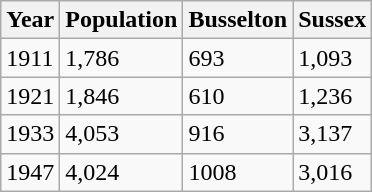<table class="wikitable">
<tr>
<th>Year</th>
<th>Population</th>
<th>Busselton</th>
<th>Sussex</th>
</tr>
<tr>
<td>1911</td>
<td>1,786</td>
<td>693</td>
<td>1,093</td>
</tr>
<tr>
<td>1921</td>
<td>1,846</td>
<td>610</td>
<td>1,236</td>
</tr>
<tr>
<td>1933</td>
<td>4,053</td>
<td>916</td>
<td>3,137</td>
</tr>
<tr>
<td>1947</td>
<td>4,024</td>
<td>1008</td>
<td>3,016</td>
</tr>
</table>
